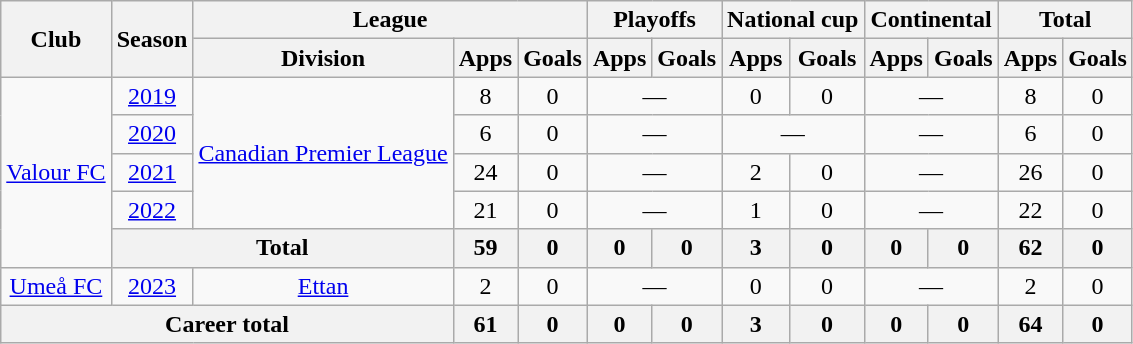<table class="wikitable" style="text-align: center;">
<tr>
<th rowspan="2">Club</th>
<th rowspan="2">Season</th>
<th colspan="3">League</th>
<th colspan="2">Playoffs</th>
<th colspan="2">National cup</th>
<th colspan="2">Continental</th>
<th colspan="2">Total</th>
</tr>
<tr>
<th>Division</th>
<th>Apps</th>
<th>Goals</th>
<th>Apps</th>
<th>Goals</th>
<th>Apps</th>
<th>Goals</th>
<th>Apps</th>
<th>Goals</th>
<th>Apps</th>
<th>Goals</th>
</tr>
<tr>
<td rowspan="5"><a href='#'>Valour FC</a></td>
<td><a href='#'>2019</a></td>
<td rowspan=4><a href='#'>Canadian Premier League</a></td>
<td>8</td>
<td>0</td>
<td colspan="2">—</td>
<td>0</td>
<td>0</td>
<td colspan="2">—</td>
<td>8</td>
<td>0</td>
</tr>
<tr>
<td><a href='#'>2020</a></td>
<td>6</td>
<td>0</td>
<td colspan="2">—</td>
<td colspan="2">—</td>
<td colspan="2">—</td>
<td>6</td>
<td>0</td>
</tr>
<tr>
<td><a href='#'>2021</a></td>
<td>24</td>
<td>0</td>
<td colspan="2">—</td>
<td>2</td>
<td>0</td>
<td colspan="2">—</td>
<td>26</td>
<td>0</td>
</tr>
<tr>
<td><a href='#'>2022</a></td>
<td>21</td>
<td>0</td>
<td colspan="2">—</td>
<td>1</td>
<td>0</td>
<td colspan="2">—</td>
<td>22</td>
<td>0</td>
</tr>
<tr>
<th colspan="2">Total</th>
<th>59</th>
<th>0</th>
<th>0</th>
<th>0</th>
<th>3</th>
<th>0</th>
<th>0</th>
<th>0</th>
<th>62</th>
<th>0</th>
</tr>
<tr>
<td><a href='#'>Umeå FC</a></td>
<td><a href='#'>2023</a></td>
<td><a href='#'>Ettan</a></td>
<td>2</td>
<td>0</td>
<td colspan="2">—</td>
<td>0</td>
<td>0</td>
<td colspan="2">—</td>
<td>2</td>
<td>0</td>
</tr>
<tr>
<th colspan="3">Career total</th>
<th>61</th>
<th>0</th>
<th>0</th>
<th>0</th>
<th>3</th>
<th>0</th>
<th>0</th>
<th>0</th>
<th>64</th>
<th>0</th>
</tr>
</table>
